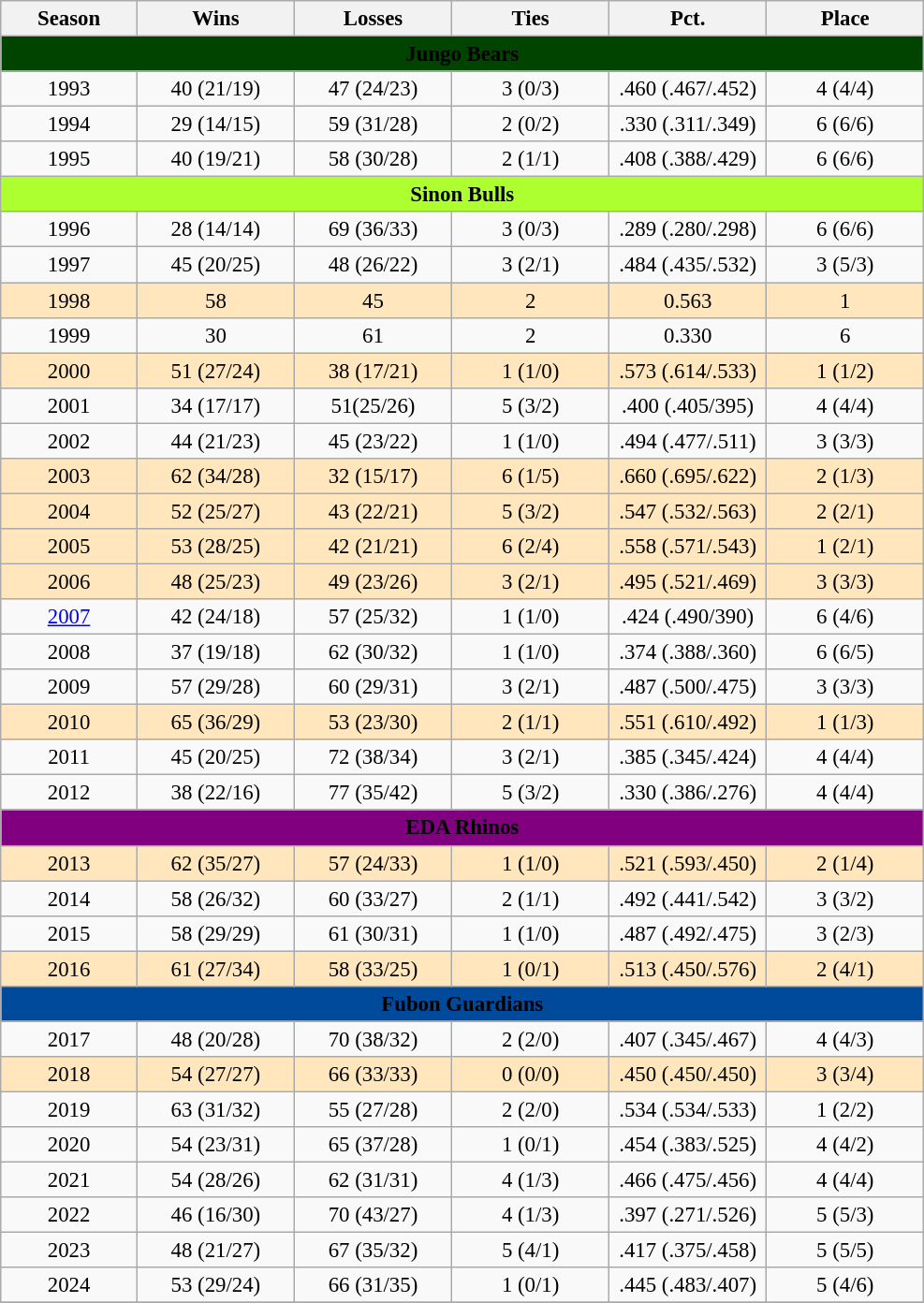<table class=wikitable style="text-align:center; font-size: 95%">
<tr>
<th width = 90>Season</th>
<th width = 105>Wins</th>
<th width = 105>Losses</th>
<th width = 105>Ties</th>
<th width = 105>Pct.</th>
<th width = 105>Place</th>
</tr>
<tr bgcolor = "004400">
<td align="center" colspan=6><span> <strong>Jungo Bears</strong></span></td>
</tr>
<tr>
<td align="center">1993</td>
<td align="center">40 (21/19)</td>
<td align="center">47 (24/23)</td>
<td align="center">3 (0/3)</td>
<td align="center">.460 (.467/.452)</td>
<td align="center">4 (4/4)</td>
</tr>
<tr>
<td align="center">1994</td>
<td align="center">29 (14/15)</td>
<td align="center">59 (31/28)</td>
<td align="center">2 (0/2)</td>
<td align="center">.330 (.311/.349)</td>
<td align="center">6 (6/6)</td>
</tr>
<tr>
<td align="center">1995</td>
<td align="center">40 (19/21)</td>
<td align="center">58 (30/28)</td>
<td align="center">2 (1/1)</td>
<td align="center">.408 (.388/.429)</td>
<td align="center">6 (6/6)</td>
</tr>
<tr bgcolor="greenyellow">
<td align="center" colspan=6><span><strong>Sinon Bulls</strong></span></td>
</tr>
<tr>
<td align="center">1996</td>
<td align="center">28 (14/14)</td>
<td align="center">69 (36/33)</td>
<td align="center">3 (0/3)</td>
<td align="center">.289 (.280/.298)</td>
<td align="center">6 (6/6)</td>
</tr>
<tr>
<td align="center">1997</td>
<td align="center">45 (20/25)</td>
<td align="center">48 (26/22)</td>
<td align="center">3 (2/1)</td>
<td align="center">.484 (.435/.532)</td>
<td align="center">3 (5/3)</td>
</tr>
<tr bgcolor="FFE6BD">
<td align="center">1998</td>
<td align="center">58</td>
<td align="center">45</td>
<td align="center">2</td>
<td align="center">0.563</td>
<td align="center">1</td>
</tr>
<tr>
<td align="center">1999</td>
<td align="center">30</td>
<td align="center">61</td>
<td align="center">2</td>
<td align="center">0.330</td>
<td align="center">6</td>
</tr>
<tr bgcolor="FFE6BD">
<td align="center">2000</td>
<td align="center">51 (27/24)</td>
<td align="center">38 (17/21)</td>
<td align="center">1 (1/0)</td>
<td align="center">.573 (.614/.533)</td>
<td align="center">1 (1/2)</td>
</tr>
<tr>
<td align="center">2001</td>
<td align="center">34 (17/17)</td>
<td align="center">51(25/26)</td>
<td align="center">5 (3/2)</td>
<td align="center">.400 (.405/395)</td>
<td align="center">4 (4/4)</td>
</tr>
<tr>
<td align="center">2002</td>
<td align="center">44 (21/23)</td>
<td align="center">45 (23/22)</td>
<td align="center">1 (1/0)</td>
<td align="center">.494 (.477/.511)</td>
<td align="center">3 (3/3)</td>
</tr>
<tr bgcolor="FFE6BD">
<td align="center">2003</td>
<td align="center">62 (34/28)</td>
<td align="center">32 (15/17)</td>
<td align="center">6 (1/5)</td>
<td align="center">.660 (.695/.622)</td>
<td align="center">2 (1/3)</td>
</tr>
<tr bgcolor="FFE6BD">
<td align="center">2004</td>
<td align="center">52 (25/27)</td>
<td align="center">43 (22/21)</td>
<td align="center">5 (3/2)</td>
<td align="center">.547 (.532/.563)</td>
<td align="center">2 (2/1)</td>
</tr>
<tr bgcolor="FFE6BD">
<td align="center">2005</td>
<td align="center">53 (28/25)</td>
<td align="center">42 (21/21)</td>
<td align="center">6 (2/4)</td>
<td align="center">.558 (.571/.543)</td>
<td align="center">1 (2/1)</td>
</tr>
<tr bgcolor="FFE6BD">
<td align="center">2006</td>
<td align="center">48 (25/23)</td>
<td align="center">49 (23/26)</td>
<td align="center">3 (2/1)</td>
<td align="center">.495 (.521/.469)</td>
<td align="center">3 (3/3)</td>
</tr>
<tr>
<td align="center"><a href='#'>2007</a></td>
<td align="center">42 (24/18)</td>
<td align="center">57 (25/32)</td>
<td align="center">1 (1/0)</td>
<td align="center">.424 (.490/390)</td>
<td align="center">6 (4/6)</td>
</tr>
<tr>
<td align="center">2008</td>
<td align="center">37 (19/18)</td>
<td align="center">62 (30/32)</td>
<td align="center">1 (1/0)</td>
<td align="center">.374 (.388/.360)</td>
<td align="center">6 (6/5)</td>
</tr>
<tr>
<td align="center">2009</td>
<td align="center">57 (29/28)</td>
<td align="center">60 (29/31)</td>
<td align="center">3 (2/1)</td>
<td align="center">.487 (.500/.475)</td>
<td align="center">3 (3/3)</td>
</tr>
<tr bgcolor="FFE6BD">
<td align="center">2010</td>
<td align="center">65 (36/29)</td>
<td align="center">53 (23/30)</td>
<td align="center">2 (1/1)</td>
<td align="center">.551 (.610/.492)</td>
<td align="center">1 (1/3)</td>
</tr>
<tr>
<td align="center">2011</td>
<td align="center">45 (20/25)</td>
<td align="center">72 (38/34)</td>
<td align="center">3 (2/1)</td>
<td align="center">.385 (.345/.424)</td>
<td align="center">4 (4/4)</td>
</tr>
<tr>
<td align="center">2012</td>
<td align="center">38 (22/16)</td>
<td align="center">77 (35/42)</td>
<td align="center">5 (3/2)</td>
<td align="center">.330 (.386/.276)</td>
<td align="center">4 (4/4)</td>
</tr>
<tr bgcolor="purple">
<td align="center" colspan=6><span><strong>EDA Rhinos</strong></span></td>
</tr>
<tr bgcolor="FFE6BD">
<td align="center">2013</td>
<td align="center">62 (35/27)</td>
<td align="center">57 (24/33)</td>
<td align="center">1 (1/0)</td>
<td align="center">.521 (.593/.450)</td>
<td align="center">2 (1/4)</td>
</tr>
<tr>
<td align="center">2014</td>
<td align="center">58 (26/32)</td>
<td align="center">60 (33/27)</td>
<td align="center">2 (1/1)</td>
<td align="center">.492 (.441/.542)</td>
<td align="center">3 (3/2)</td>
</tr>
<tr>
<td align="center">2015</td>
<td align="center">58 (29/29)</td>
<td align="center">61 (30/31)</td>
<td align="center">1 (1/0)</td>
<td align="center">.487 (.492/.475)</td>
<td align="center">3 (2/3)</td>
</tr>
<tr bgcolor="FFE6BD">
<td align="center">2016</td>
<td align="center">61 (27/34)</td>
<td align="center">58 (33/25)</td>
<td align="center">1 (0/1)</td>
<td align="center">.513 (.450/.576)</td>
<td align="center">2 (4/1)</td>
</tr>
<tr bgcolor="004A9C">
<td align="center" colspan=6><span><strong>Fubon Guardians</strong></span></td>
</tr>
<tr>
<td align="center">2017</td>
<td align="center">48 (20/28)</td>
<td align="center">70 (38/32)</td>
<td align="center">2 (2/0)</td>
<td align="center">.407 (.345/.467)</td>
<td align="center">4 (4/3)</td>
</tr>
<tr bgcolor="FFE6BD">
<td align="center">2018</td>
<td align="center">54 (27/27)</td>
<td align="center">66 (33/33)</td>
<td align="center">0 (0/0)</td>
<td align="center">.450 (.450/.450)</td>
<td align="center">3 (3/4)</td>
</tr>
<tr>
<td align="center">2019</td>
<td align="center">63 (31/32)</td>
<td align="center">55 (27/28)</td>
<td align="center">2 (2/0)</td>
<td align="center">.534 (.534/.533)</td>
<td align="center">1 (2/2)</td>
</tr>
<tr>
<td align="center">2020</td>
<td align="center">54 (23/31)</td>
<td align="center">65 (37/28)</td>
<td align="center">1 (0/1)</td>
<td align="center">.454 (.383/.525)</td>
<td align="center">4 (4/2)</td>
</tr>
<tr>
<td align="center">2021</td>
<td align="center">54 (28/26)</td>
<td align="center">62 (31/31)</td>
<td align="center">4 (1/3)</td>
<td align="center">.466 (.475/.456)</td>
<td align="center">4 (4/4)</td>
</tr>
<tr>
<td align="center">2022</td>
<td align="center">46 (16/30)</td>
<td align="center">70 (43/27)</td>
<td align="center">4 (1/3)</td>
<td align="center">.397 (.271/.526)</td>
<td align="center">5 (5/3)</td>
</tr>
<tr>
<td align="center">2023</td>
<td align="center">48 (21/27)</td>
<td align="center">67 (35/32)</td>
<td align="center">5 (4/1)</td>
<td align="center">.417 (.375/.458)</td>
<td align="center">5 (5/5)</td>
</tr>
<tr>
<td align="center">2024</td>
<td align="center">53 (29/24)</td>
<td align="center">66 (31/35)</td>
<td align="center">1 (0/1)</td>
<td align="center">.445 (.483/.407)</td>
<td align="center">5 (4/6)</td>
</tr>
<tr>
</tr>
</table>
